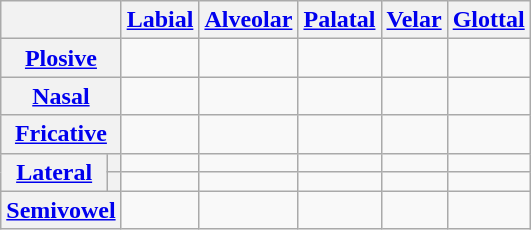<table class="wikitable" style="text-align:center">
<tr>
<th colspan=2></th>
<th><a href='#'>Labial</a></th>
<th><a href='#'>Alveolar</a></th>
<th><a href='#'>Palatal</a></th>
<th><a href='#'>Velar</a></th>
<th><a href='#'>Glottal</a></th>
</tr>
<tr>
<th colspan=2><a href='#'>Plosive</a></th>
<td></td>
<td></td>
<td></td>
<td></td>
<td></td>
</tr>
<tr>
<th colspan=2><a href='#'>Nasal</a></th>
<td></td>
<td></td>
<td></td>
<td></td>
<td></td>
</tr>
<tr>
<th colspan=2><a href='#'>Fricative</a></th>
<td></td>
<td></td>
<td></td>
<td></td>
<td></td>
</tr>
<tr>
<th rowspan=2><a href='#'>Lateral</a></th>
<th></th>
<td></td>
<td></td>
<td></td>
<td></td>
<td></td>
</tr>
<tr>
<th></th>
<td></td>
<td></td>
<td></td>
<td></td>
<td></td>
</tr>
<tr>
<th colspan=2><a href='#'>Semivowel</a></th>
<td></td>
<td></td>
<td></td>
<td></td>
<td></td>
</tr>
</table>
